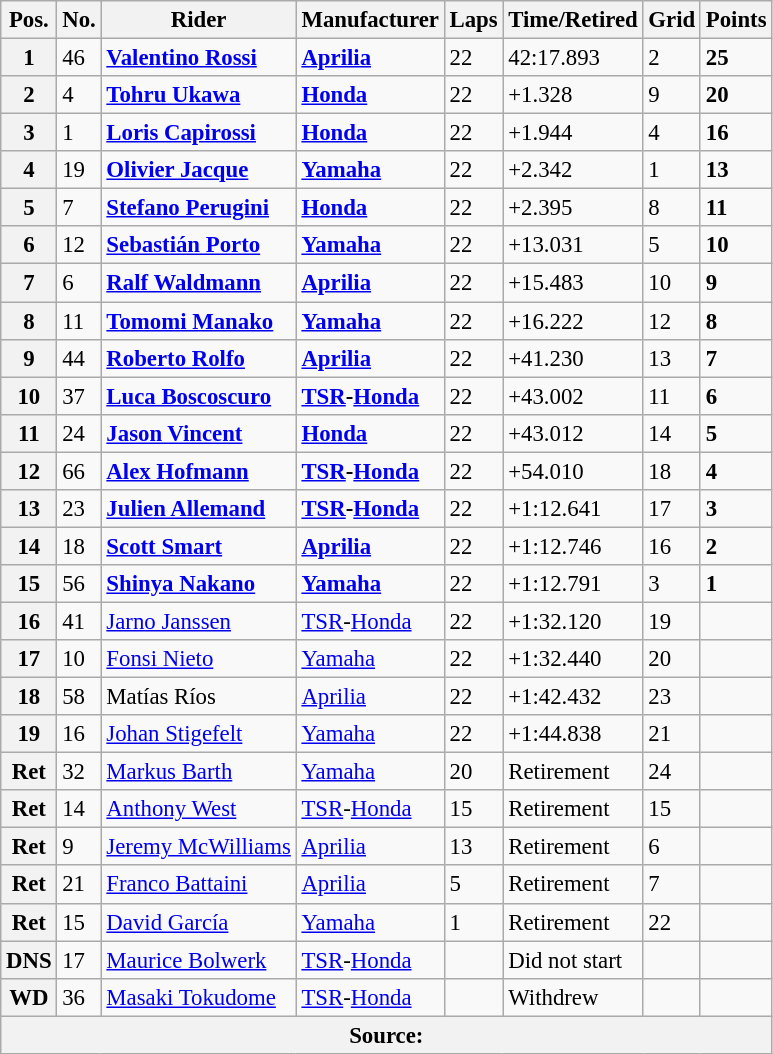<table class="wikitable" style="font-size: 95%;">
<tr>
<th>Pos.</th>
<th>No.</th>
<th>Rider</th>
<th>Manufacturer</th>
<th>Laps</th>
<th>Time/Retired</th>
<th>Grid</th>
<th>Points</th>
</tr>
<tr>
<th>1</th>
<td>46</td>
<td> <strong><a href='#'>Valentino Rossi</a></strong></td>
<td><strong><a href='#'>Aprilia</a></strong></td>
<td>22</td>
<td>42:17.893</td>
<td>2</td>
<td><strong>25</strong></td>
</tr>
<tr>
<th>2</th>
<td>4</td>
<td> <strong><a href='#'>Tohru Ukawa</a></strong></td>
<td><strong><a href='#'>Honda</a></strong></td>
<td>22</td>
<td>+1.328</td>
<td>9</td>
<td><strong>20</strong></td>
</tr>
<tr>
<th>3</th>
<td>1</td>
<td> <strong><a href='#'>Loris Capirossi</a></strong></td>
<td><strong><a href='#'>Honda</a></strong></td>
<td>22</td>
<td>+1.944</td>
<td>4</td>
<td><strong>16</strong></td>
</tr>
<tr>
<th>4</th>
<td>19</td>
<td> <strong><a href='#'>Olivier Jacque</a></strong></td>
<td><strong><a href='#'>Yamaha</a></strong></td>
<td>22</td>
<td>+2.342</td>
<td>1</td>
<td><strong>13</strong></td>
</tr>
<tr>
<th>5</th>
<td>7</td>
<td> <strong><a href='#'>Stefano Perugini</a></strong></td>
<td><strong><a href='#'>Honda</a></strong></td>
<td>22</td>
<td>+2.395</td>
<td>8</td>
<td><strong>11</strong></td>
</tr>
<tr>
<th>6</th>
<td>12</td>
<td> <strong><a href='#'>Sebastián Porto</a></strong></td>
<td><strong><a href='#'>Yamaha</a></strong></td>
<td>22</td>
<td>+13.031</td>
<td>5</td>
<td><strong>10</strong></td>
</tr>
<tr>
<th>7</th>
<td>6</td>
<td> <strong><a href='#'>Ralf Waldmann</a></strong></td>
<td><strong><a href='#'>Aprilia</a></strong></td>
<td>22</td>
<td>+15.483</td>
<td>10</td>
<td><strong>9</strong></td>
</tr>
<tr>
<th>8</th>
<td>11</td>
<td> <strong><a href='#'>Tomomi Manako</a></strong></td>
<td><strong><a href='#'>Yamaha</a></strong></td>
<td>22</td>
<td>+16.222</td>
<td>12</td>
<td><strong>8</strong></td>
</tr>
<tr>
<th>9</th>
<td>44</td>
<td> <strong><a href='#'>Roberto Rolfo</a></strong></td>
<td><strong><a href='#'>Aprilia</a></strong></td>
<td>22</td>
<td>+41.230</td>
<td>13</td>
<td><strong>7</strong></td>
</tr>
<tr>
<th>10</th>
<td>37</td>
<td> <strong><a href='#'>Luca Boscoscuro</a></strong></td>
<td><strong><a href='#'>TSR</a>-<a href='#'>Honda</a></strong></td>
<td>22</td>
<td>+43.002</td>
<td>11</td>
<td><strong>6</strong></td>
</tr>
<tr>
<th>11</th>
<td>24</td>
<td> <strong><a href='#'>Jason Vincent</a></strong></td>
<td><strong><a href='#'>Honda</a></strong></td>
<td>22</td>
<td>+43.012</td>
<td>14</td>
<td><strong>5</strong></td>
</tr>
<tr>
<th>12</th>
<td>66</td>
<td> <strong><a href='#'>Alex Hofmann</a></strong></td>
<td><strong><a href='#'>TSR</a>-<a href='#'>Honda</a></strong></td>
<td>22</td>
<td>+54.010</td>
<td>18</td>
<td><strong>4</strong></td>
</tr>
<tr>
<th>13</th>
<td>23</td>
<td> <strong><a href='#'>Julien Allemand</a></strong></td>
<td><strong><a href='#'>TSR</a>-<a href='#'>Honda</a></strong></td>
<td>22</td>
<td>+1:12.641</td>
<td>17</td>
<td><strong>3</strong></td>
</tr>
<tr>
<th>14</th>
<td>18</td>
<td> <strong><a href='#'>Scott Smart</a></strong></td>
<td><strong><a href='#'>Aprilia</a></strong></td>
<td>22</td>
<td>+1:12.746</td>
<td>16</td>
<td><strong>2</strong></td>
</tr>
<tr>
<th>15</th>
<td>56</td>
<td> <strong><a href='#'>Shinya Nakano</a></strong></td>
<td><strong><a href='#'>Yamaha</a></strong></td>
<td>22</td>
<td>+1:12.791</td>
<td>3</td>
<td><strong>1</strong></td>
</tr>
<tr>
<th>16</th>
<td>41</td>
<td> <a href='#'>Jarno Janssen</a></td>
<td><a href='#'>TSR</a>-<a href='#'>Honda</a></td>
<td>22</td>
<td>+1:32.120</td>
<td>19</td>
<td></td>
</tr>
<tr>
<th>17</th>
<td>10</td>
<td> <a href='#'>Fonsi Nieto</a></td>
<td><a href='#'>Yamaha</a></td>
<td>22</td>
<td>+1:32.440</td>
<td>20</td>
<td></td>
</tr>
<tr>
<th>18</th>
<td>58</td>
<td> Matías Ríos</td>
<td><a href='#'>Aprilia</a></td>
<td>22</td>
<td>+1:42.432</td>
<td>23</td>
<td></td>
</tr>
<tr>
<th>19</th>
<td>16</td>
<td> <a href='#'>Johan Stigefelt</a></td>
<td><a href='#'>Yamaha</a></td>
<td>22</td>
<td>+1:44.838</td>
<td>21</td>
<td></td>
</tr>
<tr>
<th>Ret</th>
<td>32</td>
<td> <a href='#'>Markus Barth</a></td>
<td><a href='#'>Yamaha</a></td>
<td>20</td>
<td>Retirement</td>
<td>24</td>
<td></td>
</tr>
<tr>
<th>Ret</th>
<td>14</td>
<td> <a href='#'>Anthony West</a></td>
<td><a href='#'>TSR</a>-<a href='#'>Honda</a></td>
<td>15</td>
<td>Retirement</td>
<td>15</td>
<td></td>
</tr>
<tr>
<th>Ret</th>
<td>9</td>
<td> <a href='#'>Jeremy McWilliams</a></td>
<td><a href='#'>Aprilia</a></td>
<td>13</td>
<td>Retirement</td>
<td>6</td>
<td></td>
</tr>
<tr>
<th>Ret</th>
<td>21</td>
<td> <a href='#'>Franco Battaini</a></td>
<td><a href='#'>Aprilia</a></td>
<td>5</td>
<td>Retirement</td>
<td>7</td>
<td></td>
</tr>
<tr>
<th>Ret</th>
<td>15</td>
<td> <a href='#'>David García</a></td>
<td><a href='#'>Yamaha</a></td>
<td>1</td>
<td>Retirement</td>
<td>22</td>
<td></td>
</tr>
<tr>
<th>DNS</th>
<td>17</td>
<td> <a href='#'>Maurice Bolwerk</a></td>
<td><a href='#'>TSR</a>-<a href='#'>Honda</a></td>
<td></td>
<td>Did not start</td>
<td></td>
<td></td>
</tr>
<tr>
<th>WD</th>
<td>36</td>
<td> <a href='#'>Masaki Tokudome</a></td>
<td><a href='#'>TSR</a>-<a href='#'>Honda</a></td>
<td></td>
<td>Withdrew</td>
<td></td>
<td></td>
</tr>
<tr>
<th colspan=8>Source: </th>
</tr>
</table>
